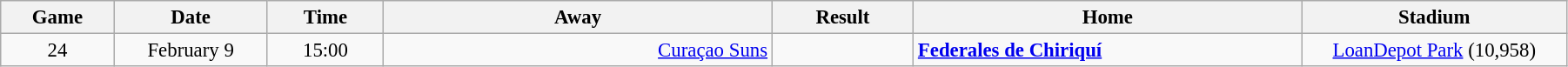<table class="wikitable" style="font-size:95%; text-align: center; width: 95%;">
<tr>
<th width="30">Game</th>
<th width="50">Date</th>
<th width="40">Time</th>
<th width="150">Away</th>
<th width="50">Result</th>
<th width="150">Home</th>
<th width="100">Stadium</th>
</tr>
<tr align=center>
<td>24</td>
<td>February 9</td>
<td>15:00</td>
<td align=right><a href='#'>Curaçao Suns</a> </td>
<td><strong></strong></td>
<td align=left><strong> <a href='#'>Federales de Chiriquí</a></strong></td>
<td><a href='#'>LoanDepot Park</a> (10,958)</td>
</tr>
</table>
